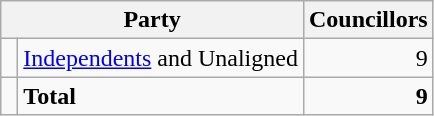<table class="wikitable">
<tr>
<th colspan="2">Party</th>
<th>Councillors</th>
</tr>
<tr>
<td> </td>
<td><a href='#'>Independents</a> and Unaligned</td>
<td align=right>9</td>
</tr>
<tr>
<td></td>
<td><strong>Total</strong></td>
<td align=right><strong>9</strong></td>
</tr>
</table>
